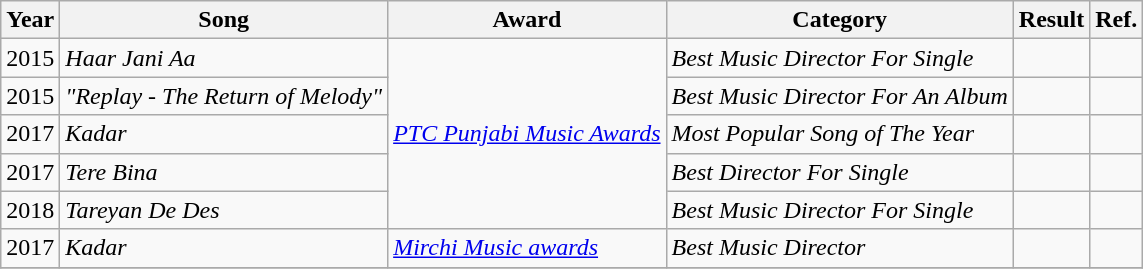<table class="wikitable sortable">
<tr>
<th>Year</th>
<th>Song</th>
<th>Award</th>
<th>Category</th>
<th>Result</th>
<th>Ref.</th>
</tr>
<tr>
<td>2015</td>
<td><em>Haar Jani Aa</em></td>
<td rowspan="5"><em><a href='#'>PTC Punjabi Music Awards</a></em></td>
<td><em>Best Music Director For Single</em></td>
<td></td>
<td></td>
</tr>
<tr>
<td>2015</td>
<td><em>"Replay - The Return of Melody"</em></td>
<td><em>Best Music Director For An Album</em></td>
<td></td>
<td></td>
</tr>
<tr>
<td>2017<br></td>
<td><em>Kadar</em></td>
<td><em>Most Popular Song of The Year</em></td>
<td></td>
<td></td>
</tr>
<tr>
<td>2017</td>
<td><em>Tere Bina</em></td>
<td><em>Best Director For Single</em></td>
<td></td>
<td></td>
</tr>
<tr>
<td>2018</td>
<td><em>Tareyan De Des</em></td>
<td><em>Best Music Director For Single</em></td>
<td></td>
<td></td>
</tr>
<tr>
<td>2017</td>
<td><em>Kadar</em></td>
<td><em><a href='#'>Mirchi Music awards</a></em></td>
<td><em>Best Music Director</em></td>
<td></td>
<td></td>
</tr>
<tr>
</tr>
</table>
